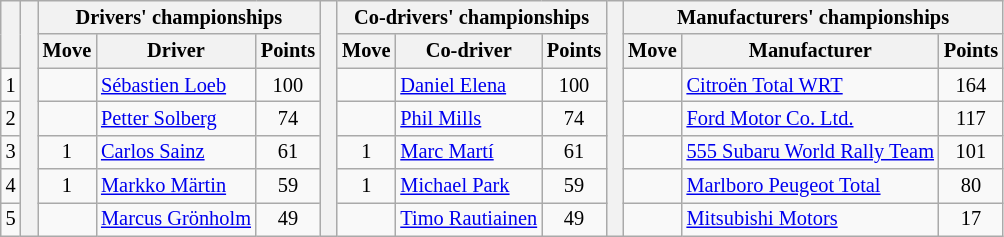<table class="wikitable" style="font-size:85%;">
<tr>
<th rowspan="2"></th>
<th rowspan="7" style="width:5px;"></th>
<th colspan="3">Drivers' championships</th>
<th rowspan="7" style="width:5px;"></th>
<th colspan="3" nowrap>Co-drivers' championships</th>
<th rowspan="7" style="width:5px;"></th>
<th colspan="3" nowrap>Manufacturers' championships</th>
</tr>
<tr>
<th>Move</th>
<th>Driver</th>
<th>Points</th>
<th>Move</th>
<th>Co-driver</th>
<th>Points</th>
<th>Move</th>
<th>Manufacturer</th>
<th>Points</th>
</tr>
<tr>
<td align="center">1</td>
<td align="center"></td>
<td> <a href='#'>Sébastien Loeb</a></td>
<td align="center">100</td>
<td align="center"></td>
<td> <a href='#'>Daniel Elena</a></td>
<td align="center">100</td>
<td align="center"></td>
<td> <a href='#'>Citroën Total WRT</a></td>
<td align="center">164</td>
</tr>
<tr>
<td align="center">2</td>
<td align="center"></td>
<td> <a href='#'>Petter Solberg</a></td>
<td align="center">74</td>
<td align="center"></td>
<td> <a href='#'>Phil Mills</a></td>
<td align="center">74</td>
<td align="center"></td>
<td> <a href='#'>Ford Motor Co. Ltd.</a></td>
<td align="center">117</td>
</tr>
<tr>
<td align="center">3</td>
<td align="center"> 1</td>
<td> <a href='#'>Carlos Sainz</a></td>
<td align="center">61</td>
<td align="center"> 1</td>
<td> <a href='#'>Marc Martí</a></td>
<td align="center">61</td>
<td align="center"></td>
<td> <a href='#'>555 Subaru World Rally Team</a></td>
<td align="center">101</td>
</tr>
<tr>
<td align="center">4</td>
<td align="center"> 1</td>
<td> <a href='#'>Markko Märtin</a></td>
<td align="center">59</td>
<td align="center"> 1</td>
<td> <a href='#'>Michael Park</a></td>
<td align="center">59</td>
<td align="center"></td>
<td> <a href='#'>Marlboro Peugeot Total</a></td>
<td align="center">80</td>
</tr>
<tr>
<td align="center">5</td>
<td align="center"></td>
<td> <a href='#'>Marcus Grönholm</a></td>
<td align="center">49</td>
<td align="center"></td>
<td> <a href='#'>Timo Rautiainen</a></td>
<td align="center">49</td>
<td align="center"></td>
<td> <a href='#'>Mitsubishi Motors</a></td>
<td align="center">17</td>
</tr>
</table>
